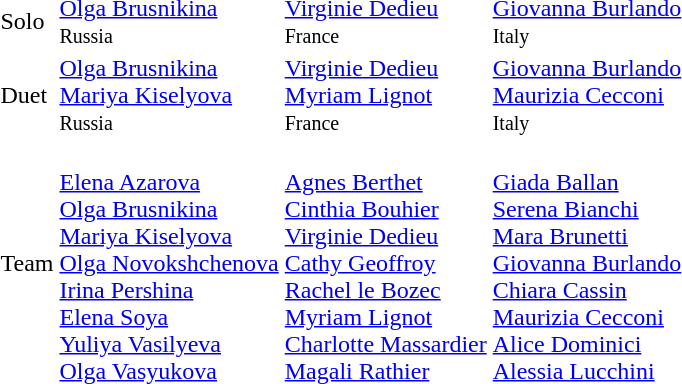<table>
<tr>
<td>Solo</td>
<td> <a href='#'>Olga Brusnikina</a><br><small>Russia</small></td>
<td> <a href='#'>Virginie Dedieu</a><br><small>France</small></td>
<td> <a href='#'>Giovanna Burlando</a><br><small>Italy</small></td>
</tr>
<tr>
<td>Duet</td>
<td> <a href='#'>Olga Brusnikina</a><br><a href='#'>Mariya Kiselyova</a><br><small>Russia</small></td>
<td> <a href='#'>Virginie Dedieu</a><br><a href='#'>Myriam Lignot</a><br><small>France</small></td>
<td> <a href='#'>Giovanna Burlando</a><br><a href='#'>Maurizia Cecconi</a><br><small>Italy</small></td>
</tr>
<tr>
<td>Team</td>
<td><br><a href='#'>Elena Azarova</a><br><a href='#'>Olga Brusnikina</a><br><a href='#'>Mariya Kiselyova</a><br><a href='#'>Olga Novokshchenova</a><br><a href='#'>Irina Pershina</a><br><a href='#'>Elena Soya</a><br><a href='#'>Yuliya Vasilyeva</a><br><a href='#'>Olga Vasyukova</a></td>
<td><br><a href='#'>Agnes Berthet</a><br><a href='#'>Cinthia Bouhier</a><br><a href='#'>Virginie Dedieu</a><br><a href='#'>Cathy Geoffroy</a><br><a href='#'>Rachel le Bozec</a><br><a href='#'>Myriam Lignot</a><br><a href='#'>Charlotte Massardier</a><br><a href='#'>Magali Rathier</a></td>
<td><br><a href='#'>Giada Ballan</a><br><a href='#'>Serena Bianchi</a><br><a href='#'>Mara Brunetti</a><br><a href='#'>Giovanna Burlando</a><br><a href='#'>Chiara Cassin</a><br><a href='#'>Maurizia Cecconi</a><br><a href='#'>Alice Dominici</a><br><a href='#'>Alessia Lucchini</a></td>
</tr>
</table>
